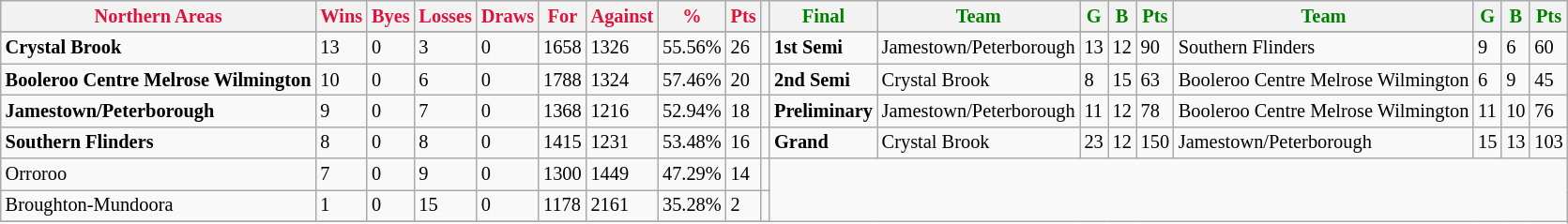<table style="font-size: 85%; text-align: left;" class="wikitable">
<tr>
<th style="color:crimson">Northern Areas</th>
<th style="color:crimson">Wins</th>
<th style="color:crimson">Byes</th>
<th style="color:crimson">Losses</th>
<th style="color:crimson">Draws</th>
<th style="color:crimson">For</th>
<th style="color:crimson">Against</th>
<th style="color:crimson">%</th>
<th style="color:crimson">Pts</th>
<th></th>
<th style="color:green">Final</th>
<th style="color:green">Team</th>
<th style="color:green">G</th>
<th style="color:green">B</th>
<th style="color:green">Pts</th>
<th style="color:green">Team</th>
<th style="color:green">G</th>
<th style="color:green">B</th>
<th style="color:green">Pts</th>
</tr>
<tr>
</tr>
<tr>
</tr>
<tr>
<td><strong>	Crystal Brook	</strong></td>
<td>13</td>
<td>0</td>
<td>3</td>
<td>0</td>
<td>1658</td>
<td>1326</td>
<td>55.56%</td>
<td>26</td>
<td></td>
<td><strong>1st Semi</strong></td>
<td>Jamestown/Peterborough</td>
<td>13</td>
<td>12</td>
<td>90</td>
<td>Southern Flinders</td>
<td>9</td>
<td>6</td>
<td>60</td>
</tr>
<tr>
<td><strong>	Booleroo Centre Melrose Wilmington	</strong></td>
<td>10</td>
<td>0</td>
<td>6</td>
<td>0</td>
<td>1788</td>
<td>1324</td>
<td>57.46%</td>
<td>20</td>
<td></td>
<td><strong>2nd Semi</strong></td>
<td>Crystal Brook</td>
<td>8</td>
<td>15</td>
<td>63</td>
<td>Booleroo Centre Melrose Wilmington</td>
<td>6</td>
<td>9</td>
<td>45</td>
</tr>
<tr>
<td><strong>	Jamestown/Peterborough	</strong></td>
<td>9</td>
<td>0</td>
<td>7</td>
<td>0</td>
<td>1368</td>
<td>1216</td>
<td>52.94%</td>
<td>18</td>
<td></td>
<td><strong>Preliminary</strong></td>
<td>Jamestown/Peterborough</td>
<td>11</td>
<td>12</td>
<td>78</td>
<td>Booleroo Centre Melrose Wilmington</td>
<td>11</td>
<td>10</td>
<td>76</td>
</tr>
<tr>
<td><strong>	Southern Flinders	</strong></td>
<td>8</td>
<td>0</td>
<td>8</td>
<td>0</td>
<td>1415</td>
<td>1231</td>
<td>53.48%</td>
<td>16</td>
<td></td>
<td><strong>Grand</strong></td>
<td>Crystal Brook</td>
<td>23</td>
<td>12</td>
<td>150</td>
<td>Jamestown/Peterborough</td>
<td>15</td>
<td>13</td>
<td>103</td>
</tr>
<tr>
<td>Orroroo</td>
<td>7</td>
<td>0</td>
<td>9</td>
<td>0</td>
<td>1300</td>
<td>1449</td>
<td>47.29%</td>
<td>14</td>
<td></td>
</tr>
<tr>
<td>Broughton-Mundoora</td>
<td>1</td>
<td>0</td>
<td>15</td>
<td>0</td>
<td>1178</td>
<td>2161</td>
<td>35.28%</td>
<td>2</td>
<td></td>
</tr>
<tr>
</tr>
</table>
